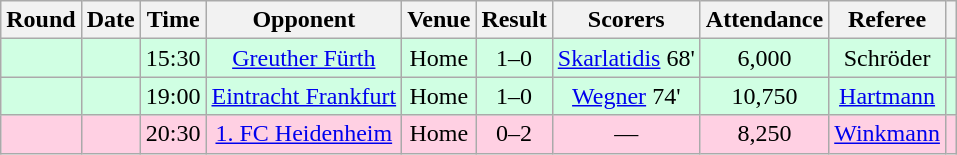<table class="wikitable sortable" style="text-align:center">
<tr>
<th>Round</th>
<th>Date</th>
<th>Time</th>
<th>Opponent</th>
<th>Venue</th>
<th>Result</th>
<th class="unsortable">Scorers</th>
<th>Attendance</th>
<th class="unsortable">Referee</th>
<th class="unsortable"></th>
</tr>
<tr style="background-color: #d0ffe3;">
<td></td>
<td></td>
<td>15:30</td>
<td><a href='#'>Greuther Fürth</a></td>
<td>Home</td>
<td>1–0</td>
<td><a href='#'>Skarlatidis</a> 68'</td>
<td>6,000</td>
<td>Schröder</td>
<td></td>
</tr>
<tr style="background-color: #d0ffe3;">
<td></td>
<td></td>
<td>19:00</td>
<td><a href='#'>Eintracht Frankfurt</a></td>
<td>Home</td>
<td>1–0</td>
<td><a href='#'>Wegner</a> 74'</td>
<td>10,750</td>
<td><a href='#'>Hartmann</a></td>
<td></td>
</tr>
<tr style="background-color: #ffd0e3;">
<td></td>
<td></td>
<td>20:30</td>
<td><a href='#'>1. FC Heidenheim</a></td>
<td>Home</td>
<td>0–2</td>
<td>—</td>
<td>8,250</td>
<td><a href='#'>Winkmann</a></td>
<td></td>
</tr>
</table>
